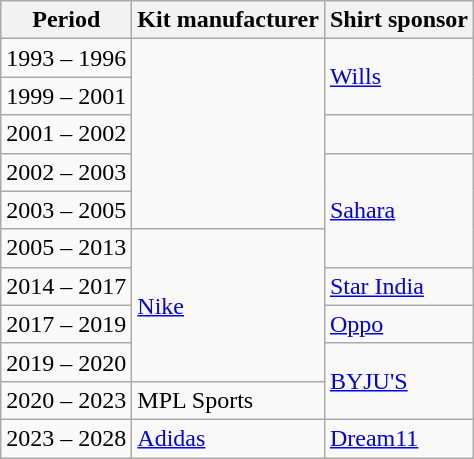<table class="wikitable">
<tr>
<th>Period</th>
<th>Kit manufacturer</th>
<th>Shirt sponsor</th>
</tr>
<tr>
<td>1993 – 1996</td>
<td rowspan="5"></td>
<td rowspan="2"><a href='#'>Wills</a></td>
</tr>
<tr>
<td>1999 – 2001</td>
</tr>
<tr>
<td>2001 – 2002</td>
<td></td>
</tr>
<tr>
<td>2002 – 2003</td>
<td rowspan="3"><a href='#'>Sahara</a></td>
</tr>
<tr>
<td>2003 – 2005</td>
</tr>
<tr>
<td>2005 – 2013</td>
<td rowspan="4"><a href='#'>Nike</a></td>
</tr>
<tr>
<td>2014 – 2017</td>
<td><a href='#'>Star India</a></td>
</tr>
<tr>
<td>2017 – 2019</td>
<td><a href='#'>Oppo</a></td>
</tr>
<tr>
<td>2019 – 2020</td>
<td rowspan="2"><a href='#'>BYJU'S</a></td>
</tr>
<tr>
<td>2020 – 2023</td>
<td>MPL Sports</td>
</tr>
<tr>
<td>2023 – 2028</td>
<td><a href='#'>Adidas</a></td>
<td><a href='#'>Dream11</a></td>
</tr>
</table>
